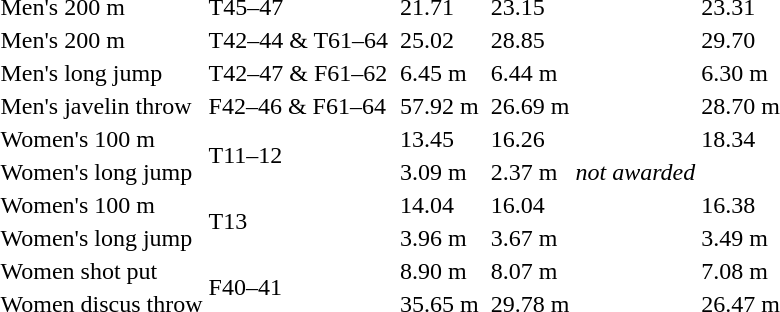<table>
<tr>
<td>Men's 200 m</td>
<td>T45–47</td>
<td></td>
<td>21.71</td>
<td></td>
<td>23.15</td>
<td></td>
<td>23.31</td>
</tr>
<tr>
<td>Men's 200 m</td>
<td>T42–44 & T61–64</td>
<td></td>
<td>25.02</td>
<td></td>
<td>28.85</td>
<td></td>
<td>29.70</td>
</tr>
<tr>
<td>Men's long jump</td>
<td>T42–47 & F61–62</td>
<td></td>
<td>6.45 m</td>
<td></td>
<td>6.44 m</td>
<td></td>
<td>6.30 m</td>
</tr>
<tr>
<td>Men's javelin throw</td>
<td>F42–46 & F61–64</td>
<td></td>
<td>57.92 m</td>
<td></td>
<td>26.69 m</td>
<td></td>
<td>28.70 m</td>
</tr>
<tr>
<td>Women's 100 m</td>
<td rowspan=2>T11–12</td>
<td></td>
<td>13.45</td>
<td></td>
<td>16.26</td>
<td></td>
<td>18.34</td>
</tr>
<tr>
<td>Women's long jump</td>
<td></td>
<td>3.09 m</td>
<td></td>
<td>2.37 m</td>
<td><em>not awarded</em></td>
</tr>
<tr>
<td>Women's 100 m</td>
<td rowspan=2>T13</td>
<td></td>
<td>14.04</td>
<td></td>
<td>16.04</td>
<td></td>
<td>16.38</td>
</tr>
<tr>
<td>Women's long jump</td>
<td></td>
<td>3.96 m</td>
<td></td>
<td>3.67 m</td>
<td></td>
<td>3.49 m</td>
</tr>
<tr>
<td>Women shot put</td>
<td rowspan=2>F40–41</td>
<td></td>
<td>8.90 m</td>
<td></td>
<td>8.07 m</td>
<td></td>
<td>7.08 m</td>
</tr>
<tr>
<td>Women discus throw</td>
<td></td>
<td>35.65 m</td>
<td></td>
<td>29.78 m</td>
<td></td>
<td>26.47 m</td>
</tr>
</table>
